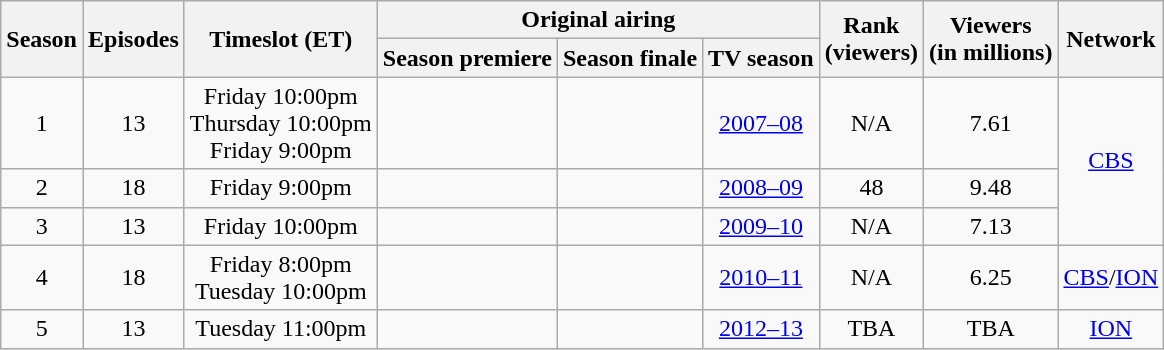<table style="text-align:center;" class="wikitable">
<tr>
<th rowspan="2">Season</th>
<th rowspan="2">Episodes</th>
<th rowspan="2">Timeslot (ET)</th>
<th colspan="3">Original airing</th>
<th rowspan="2">Rank<br>(viewers)</th>
<th rowspan="2">Viewers<br>(in millions)<br></th>
<th rowspan="2">Network</th>
</tr>
<tr>
<th>Season premiere</th>
<th>Season finale</th>
<th>TV season</th>
</tr>
<tr>
<td>1</td>
<td>13</td>
<td style="text-align:center">Friday 10:00pm <small></small><br>Thursday 10:00pm <small></small><br>Friday 9:00pm <small></small></td>
<td><br> <small></small></td>
<td> <small></small><br></td>
<td><a href='#'>2007–08</a></td>
<td style="text-align:center">N/A</td>
<td style="text-align:center">7.61</td>
<td style="text-align:center" rowspan="3"><a href='#'>CBS</a></td>
</tr>
<tr>
<td>2</td>
<td>18</td>
<td style="text-align:center">Friday 9:00pm</td>
<td> <br> <small></small></td>
<td> <small></small> <br> </td>
<td><a href='#'>2008–09</a></td>
<td style="text-align:center">48</td>
<td style="text-align:center">9.48</td>
</tr>
<tr>
<td>3</td>
<td>13</td>
<td style="text-align:center">Friday 10:00pm</td>
<td> <br> <small></small></td>
<td> <small></small> <br></td>
<td><a href='#'>2009–10</a></td>
<td style="text-align:center">N/A</td>
<td style="text-align:center">7.13</td>
</tr>
<tr>
<td>4</td>
<td>18</td>
<td style="text-align:center">Friday 8:00pm <small></small><br>Tuesday 10:00pm <small></small></td>
<td> <small></small><br> <small></small></td>
<td> <small></small><br> <small></small></td>
<td><a href='#'>2010–11</a></td>
<td style="text-align:center">N/A</td>
<td style="text-align:center">6.25</td>
<td style="text-align:center" rowspan="1"><a href='#'>CBS</a>/<a href='#'>ION</a></td>
</tr>
<tr>
<td>5</td>
<td>13</td>
<td style="text-align:center">Tuesday 11:00pm</td>
<td></td>
<td></td>
<td><a href='#'>2012–13</a></td>
<td style="text-align:center">TBA</td>
<td style="text-align:center">TBA</td>
<td style="text-align:center"><a href='#'>ION</a></td>
</tr>
</table>
